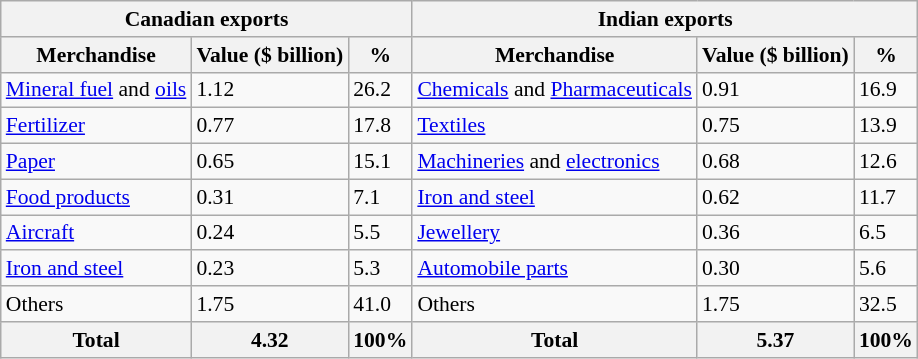<table class="wikitable sortable defaultcenter col1left col4left" style="font-size: 90%">
<tr>
<th colspan="3">Canadian exports</th>
<th colspan="3">Indian exports</th>
</tr>
<tr>
<th>Merchandise</th>
<th>Value ($ billion)</th>
<th>%</th>
<th>Merchandise</th>
<th>Value ($ billion)</th>
<th>%</th>
</tr>
<tr>
<td><a href='#'>Mineral fuel</a> and <a href='#'>oils</a></td>
<td>1.12</td>
<td>26.2</td>
<td><a href='#'>Chemicals</a> and <a href='#'>Pharmaceuticals</a></td>
<td>0.91</td>
<td>16.9</td>
</tr>
<tr>
<td><a href='#'>Fertilizer</a></td>
<td>0.77</td>
<td>17.8</td>
<td><a href='#'>Textiles</a></td>
<td>0.75</td>
<td>13.9</td>
</tr>
<tr>
<td><a href='#'>Paper</a></td>
<td>0.65</td>
<td>15.1</td>
<td><a href='#'>Machineries</a> and <a href='#'>electronics</a></td>
<td>0.68</td>
<td>12.6</td>
</tr>
<tr>
<td><a href='#'>Food products</a></td>
<td>0.31</td>
<td>7.1</td>
<td><a href='#'>Iron and steel</a></td>
<td>0.62</td>
<td>11.7</td>
</tr>
<tr>
<td><a href='#'>Aircraft</a></td>
<td>0.24</td>
<td>5.5</td>
<td><a href='#'>Jewellery</a></td>
<td>0.36</td>
<td>6.5</td>
</tr>
<tr>
<td><a href='#'>Iron and steel</a></td>
<td>0.23</td>
<td>5.3</td>
<td><a href='#'>Automobile parts</a></td>
<td>0.30</td>
<td>5.6</td>
</tr>
<tr>
<td>Others</td>
<td>1.75</td>
<td>41.0</td>
<td>Others</td>
<td>1.75</td>
<td>32.5</td>
</tr>
<tr>
<th>Total</th>
<th>4.32</th>
<th>100%</th>
<th>Total</th>
<th>5.37</th>
<th>100%</th>
</tr>
</table>
